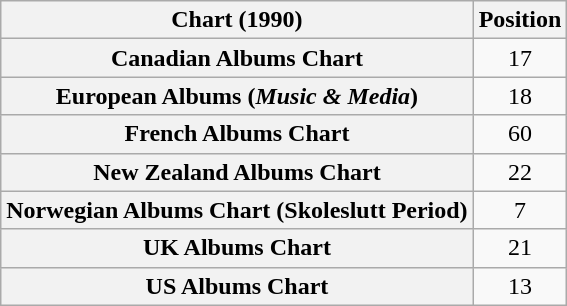<table class="wikitable sortable plainrowheaders">
<tr>
<th scope="col">Chart (1990)</th>
<th scope="col">Position</th>
</tr>
<tr>
<th scope="row">Canadian Albums Chart</th>
<td style="text-align:center;">17</td>
</tr>
<tr>
<th scope="row">European Albums (<em>Music & Media</em>)</th>
<td style="text-align:center;">18</td>
</tr>
<tr>
<th scope="row">French Albums Chart</th>
<td style="text-align:center;">60</td>
</tr>
<tr>
<th scope="row">New Zealand Albums Chart</th>
<td style="text-align:center;">22</td>
</tr>
<tr>
<th scope="row">Norwegian Albums Chart (Skoleslutt Period)</th>
<td style="text-align:center;">7</td>
</tr>
<tr>
<th scope="row">UK Albums Chart</th>
<td style="text-align:center;">21</td>
</tr>
<tr>
<th scope="row">US Albums Chart</th>
<td style="text-align:center;">13</td>
</tr>
</table>
